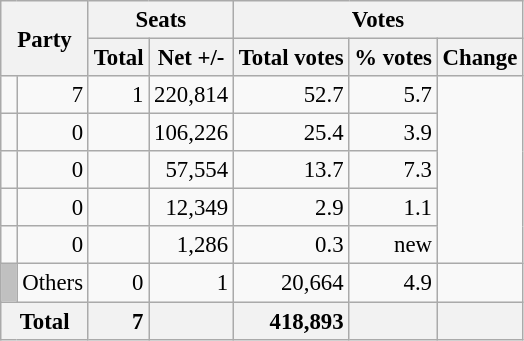<table class="wikitable" style="text-align:right; font-size:95%;">
<tr>
<th colspan="2" rowspan="2">Party</th>
<th colspan="2">Seats</th>
<th colspan="3">Votes</th>
</tr>
<tr>
<th>Total</th>
<th>Net +/-</th>
<th>Total votes</th>
<th>% votes</th>
<th>Change</th>
</tr>
<tr>
<td></td>
<td>7</td>
<td>1</td>
<td>220,814</td>
<td>52.7</td>
<td>5.7</td>
</tr>
<tr>
<td></td>
<td>0</td>
<td></td>
<td>106,226</td>
<td>25.4</td>
<td>3.9</td>
</tr>
<tr>
<td></td>
<td>0</td>
<td></td>
<td>57,554</td>
<td>13.7</td>
<td>7.3</td>
</tr>
<tr>
<td></td>
<td>0</td>
<td></td>
<td>12,349</td>
<td>2.9</td>
<td>1.1</td>
</tr>
<tr>
<td></td>
<td>0</td>
<td></td>
<td>1,286</td>
<td>0.3</td>
<td>new</td>
</tr>
<tr>
<td style="background:silver;"> </td>
<td align=left>Others</td>
<td>0</td>
<td>1</td>
<td>20,664</td>
<td>4.9</td>
<td></td>
</tr>
<tr>
<th colspan="2" style="background:#f2f2f2">Total</th>
<td style="background:#f2f2f2;"><strong>7</strong></td>
<td style="background:#f2f2f2;"></td>
<td style="background:#f2f2f2;"><strong>418,893</strong></td>
<td style="background:#f2f2f2;"></td>
<td style="background:#f2f2f2;"></td>
</tr>
</table>
